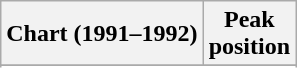<table class="wikitable sortable plainrowheaders" style="text-align:center">
<tr>
<th scope="col">Chart (1991–1992)</th>
<th scope="col">Peak<br>position</th>
</tr>
<tr>
</tr>
<tr>
</tr>
</table>
